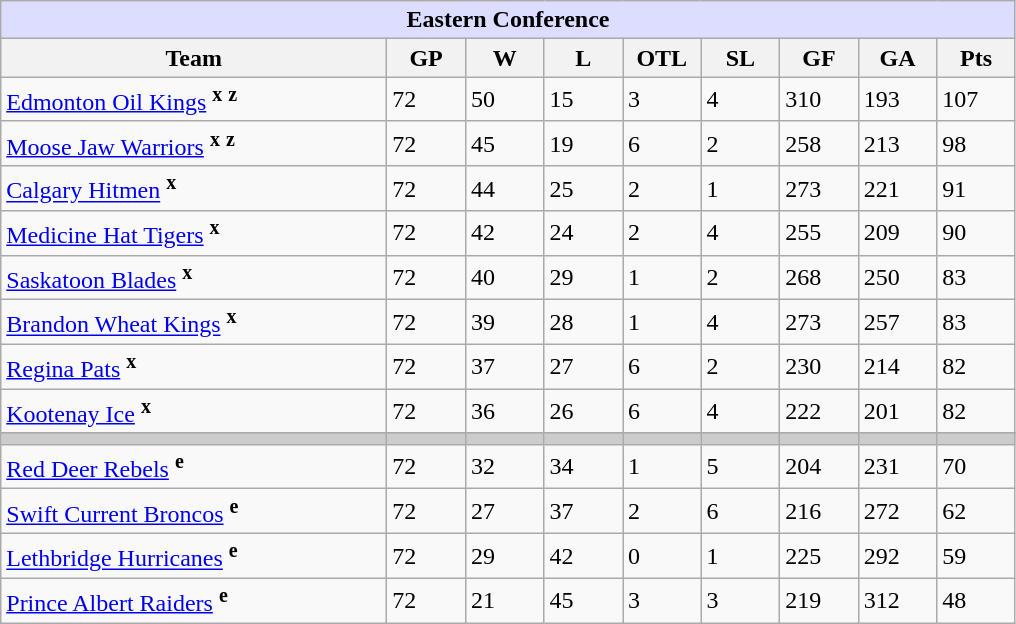<table class="wikitable">
<tr>
<th colspan="9" style="background-color: #DDDDFF;"><strong>Eastern Conference</strong></th>
</tr>
<tr>
<th width=250>Team</th>
<th width=45>GP</th>
<th width=45>W</th>
<th width=45>L</th>
<th width=45>OTL</th>
<th width=45>SL</th>
<th width=45>GF</th>
<th width=45>GA</th>
<th width=45>Pts</th>
</tr>
<tr>
<td><a href='#'>Edmonton Oil Kings</a> <sup><strong>x</strong></sup> <sup><strong>z</strong></sup></td>
<td>72</td>
<td>50</td>
<td>15</td>
<td>3</td>
<td>4</td>
<td>310</td>
<td>193</td>
<td>107</td>
</tr>
<tr>
<td><a href='#'>Moose Jaw Warriors</a> <sup><strong>x</strong></sup> <sup><strong>z</strong></sup></td>
<td>72</td>
<td>45</td>
<td>19</td>
<td>6</td>
<td>2</td>
<td>258</td>
<td>213</td>
<td>98</td>
</tr>
<tr>
<td><a href='#'>Calgary Hitmen</a> <sup><strong>x</strong></sup></td>
<td>72</td>
<td>44</td>
<td>25</td>
<td>2</td>
<td>1</td>
<td>273</td>
<td>221</td>
<td>91</td>
</tr>
<tr>
<td><a href='#'>Medicine Hat Tigers</a> <sup><strong>x</strong></sup></td>
<td>72</td>
<td>42</td>
<td>24</td>
<td>2</td>
<td>4</td>
<td>255</td>
<td>209</td>
<td>90</td>
</tr>
<tr>
<td><a href='#'>Saskatoon Blades</a> <sup><strong>x</strong></sup></td>
<td>72</td>
<td>40</td>
<td>29</td>
<td>1</td>
<td>2</td>
<td>268</td>
<td>250</td>
<td>83</td>
</tr>
<tr>
<td><a href='#'>Brandon Wheat Kings</a> <sup><strong>x</strong></sup></td>
<td>72</td>
<td>39</td>
<td>28</td>
<td>1</td>
<td>4</td>
<td>273</td>
<td>257</td>
<td>83</td>
</tr>
<tr>
<td><a href='#'>Regina Pats</a> <sup><strong>x</strong></sup></td>
<td>72</td>
<td>37</td>
<td>27</td>
<td>6</td>
<td>2</td>
<td>230</td>
<td>214</td>
<td>82</td>
</tr>
<tr>
<td><a href='#'>Kootenay Ice</a> <sup><strong>x</strong></sup></td>
<td>72</td>
<td>36</td>
<td>26</td>
<td>6</td>
<td>4</td>
<td>222</td>
<td>201</td>
<td>82</td>
</tr>
<tr>
</tr>
<tr style="background-color:#cccccc;">
<td></td>
<td></td>
<td></td>
<td></td>
<td></td>
<td></td>
<td></td>
<td></td>
<td></td>
</tr>
<tr>
<td><a href='#'>Red Deer Rebels</a> <sup><strong>e</strong></sup></td>
<td>72</td>
<td>32</td>
<td>34</td>
<td>1</td>
<td>5</td>
<td>204</td>
<td>231</td>
<td>70</td>
</tr>
<tr>
<td><a href='#'>Swift Current Broncos</a> <sup><strong>e</strong></sup></td>
<td>72</td>
<td>27</td>
<td>37</td>
<td>2</td>
<td>6</td>
<td>216</td>
<td>272</td>
<td>62</td>
</tr>
<tr>
<td><a href='#'>Lethbridge Hurricanes</a> <sup><strong>e</strong></sup></td>
<td>72</td>
<td>29</td>
<td>42</td>
<td>0</td>
<td>1</td>
<td>225</td>
<td>292</td>
<td>59</td>
</tr>
<tr>
<td><a href='#'>Prince Albert Raiders</a> <sup><strong>e</strong></sup></td>
<td>72</td>
<td>21</td>
<td>45</td>
<td>3</td>
<td>3</td>
<td>219</td>
<td>312</td>
<td>48</td>
</tr>
</table>
